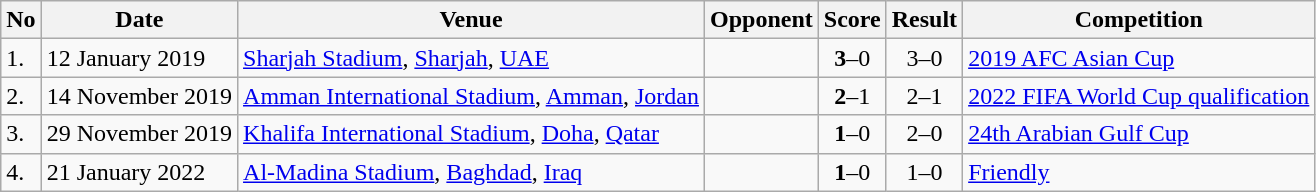<table class="wikitable" style="font-size:100%;">
<tr>
<th>No</th>
<th>Date</th>
<th>Venue</th>
<th>Opponent</th>
<th>Score</th>
<th>Result</th>
<th>Competition</th>
</tr>
<tr>
<td>1.</td>
<td>12 January 2019</td>
<td><a href='#'>Sharjah Stadium</a>, <a href='#'>Sharjah</a>, <a href='#'>UAE</a></td>
<td></td>
<td align=center><strong>3</strong>–0</td>
<td align=center>3–0</td>
<td><a href='#'>2019 AFC Asian Cup</a></td>
</tr>
<tr>
<td>2.</td>
<td>14 November 2019</td>
<td><a href='#'>Amman International Stadium</a>, <a href='#'>Amman</a>, <a href='#'>Jordan</a></td>
<td></td>
<td align=center><strong>2</strong>–1</td>
<td align=center>2–1</td>
<td><a href='#'>2022 FIFA World Cup qualification</a></td>
</tr>
<tr>
<td>3.</td>
<td>29 November 2019</td>
<td><a href='#'>Khalifa International Stadium</a>, <a href='#'>Doha</a>, <a href='#'>Qatar</a></td>
<td></td>
<td align=center><strong>1</strong>–0</td>
<td align=center>2–0</td>
<td><a href='#'>24th Arabian Gulf Cup</a></td>
</tr>
<tr>
<td>4.</td>
<td>21 January 2022</td>
<td><a href='#'>Al-Madina Stadium</a>, <a href='#'>Baghdad</a>, <a href='#'>Iraq</a></td>
<td></td>
<td align=center><strong>1</strong>–0</td>
<td align=center>1–0</td>
<td><a href='#'>Friendly</a></td>
</tr>
</table>
